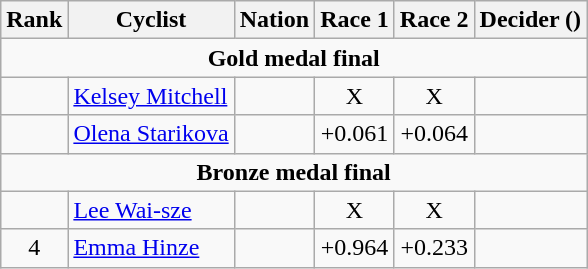<table class="wikitable" style="text-align:center">
<tr>
<th>Rank</th>
<th>Cyclist</th>
<th>Nation</th>
<th>Race 1</th>
<th>Race 2</th>
<th>Decider ()</th>
</tr>
<tr>
<td colspan=6><strong>Gold medal final</strong></td>
</tr>
<tr>
<td></td>
<td align=left><a href='#'>Kelsey Mitchell</a></td>
<td align=left></td>
<td>X</td>
<td>X</td>
<td></td>
</tr>
<tr>
<td></td>
<td align=left><a href='#'>Olena Starikova</a></td>
<td align=left></td>
<td>+0.061</td>
<td>+0.064</td>
<td></td>
</tr>
<tr>
<td colspan=6><strong>Bronze medal final</strong></td>
</tr>
<tr>
<td></td>
<td align=left><a href='#'>Lee Wai-sze</a></td>
<td align=left></td>
<td>X</td>
<td>X</td>
<td></td>
</tr>
<tr>
<td>4</td>
<td align=left><a href='#'>Emma Hinze</a></td>
<td align=left></td>
<td>+0.964</td>
<td>+0.233</td>
<td></td>
</tr>
</table>
